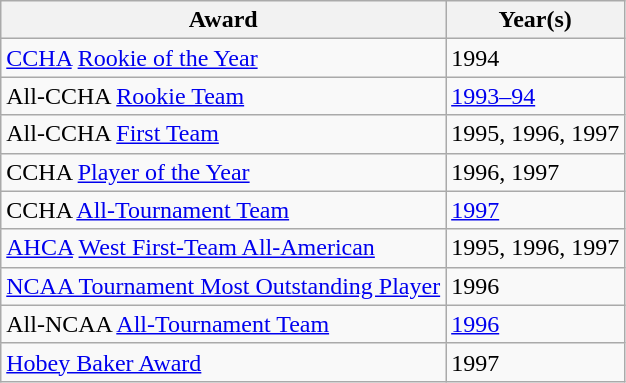<table class="wikitable">
<tr>
<th>Award</th>
<th>Year(s)</th>
</tr>
<tr>
<td><a href='#'>CCHA</a> <a href='#'>Rookie of the Year</a></td>
<td>1994</td>
</tr>
<tr>
<td>All-CCHA <a href='#'>Rookie Team</a></td>
<td><a href='#'>1993–94</a></td>
</tr>
<tr>
<td>All-CCHA <a href='#'>First Team</a></td>
<td>1995, 1996, 1997</td>
</tr>
<tr>
<td>CCHA <a href='#'>Player of the Year</a></td>
<td>1996, 1997</td>
</tr>
<tr>
<td>CCHA <a href='#'>All-Tournament Team</a></td>
<td><a href='#'>1997</a></td>
</tr>
<tr>
<td><a href='#'>AHCA</a> <a href='#'>West First-Team All-American</a></td>
<td>1995, 1996, 1997</td>
</tr>
<tr>
<td><a href='#'>NCAA Tournament Most Outstanding Player</a></td>
<td>1996</td>
</tr>
<tr>
<td>All-NCAA <a href='#'>All-Tournament Team</a></td>
<td><a href='#'>1996</a></td>
</tr>
<tr>
<td><a href='#'>Hobey Baker Award</a></td>
<td>1997</td>
</tr>
</table>
